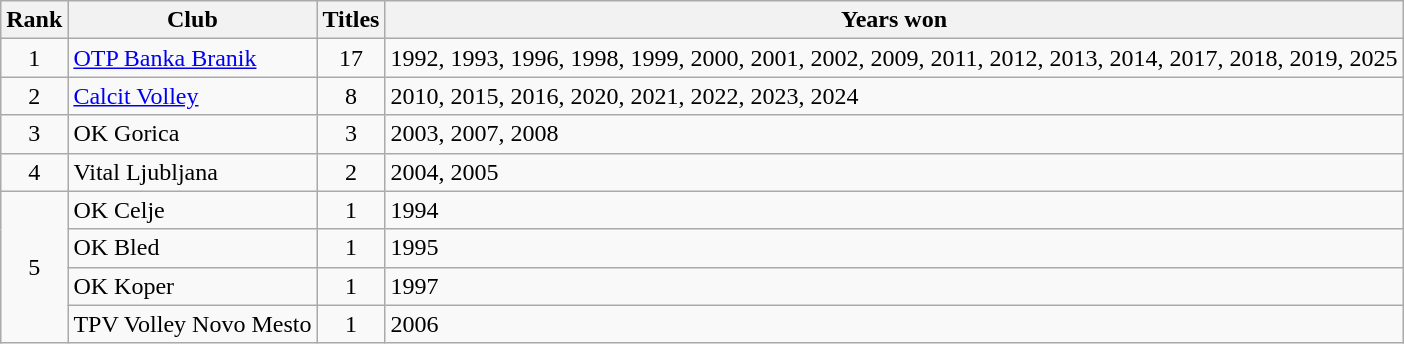<table class="wikitable">
<tr>
<th scope="col">Rank</th>
<th scope="col">Club</th>
<th scope="col">Titles</th>
<th scope="col">Years won</th>
</tr>
<tr>
<td align="center">1</td>
<td><a href='#'>OTP Banka Branik</a></td>
<td style="text-align:center;">17</td>
<td>1992, 1993, 1996, 1998, 1999, 2000, 2001, 2002, 2009, 2011, 2012, 2013, 2014, 2017, 2018, 2019, 2025</td>
</tr>
<tr>
<td align="center">2</td>
<td><a href='#'>Calcit Volley</a></td>
<td style="text-align:center;">8</td>
<td>2010, 2015, 2016, 2020, 2021, 2022, 2023, 2024</td>
</tr>
<tr>
<td align="center">3</td>
<td>OK Gorica</td>
<td style="text-align:center;">3</td>
<td>2003, 2007, 2008</td>
</tr>
<tr>
<td align="center">4</td>
<td>Vital Ljubljana</td>
<td style="text-align:center;">2</td>
<td>2004, 2005</td>
</tr>
<tr>
<td align="center" rowspan="4">5</td>
<td>OK Celje</td>
<td style="text-align:center;">1</td>
<td>1994</td>
</tr>
<tr>
<td>OK Bled</td>
<td style="text-align:center;">1</td>
<td>1995</td>
</tr>
<tr>
<td>OK Koper</td>
<td style="text-align:center;">1</td>
<td>1997</td>
</tr>
<tr>
<td>TPV Volley Novo Mesto</td>
<td style="text-align:center;">1</td>
<td>2006</td>
</tr>
</table>
